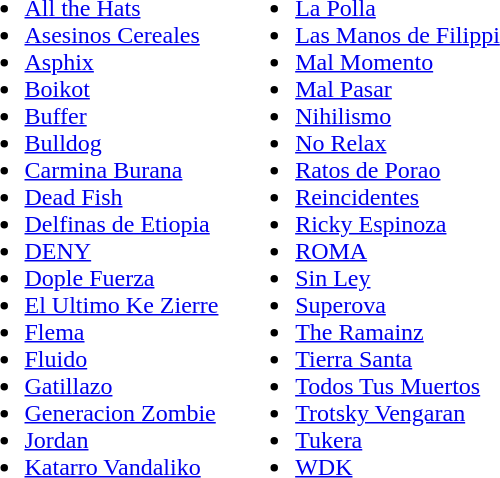<table>
<tr>
<td valign="top" width="50%"><br><ul><li><a href='#'>All the Hats</a></li><li><a href='#'>Asesinos Cereales</a></li><li><a href='#'>Asphix</a></li><li><a href='#'>Boikot</a></li><li><a href='#'>Buffer</a></li><li><a href='#'>Bulldog</a></li><li><a href='#'>Carmina Burana</a></li><li><a href='#'>Dead Fish</a></li><li><a href='#'>Delfinas de Etiopia</a></li><li><a href='#'>DENY</a></li><li><a href='#'>Dople Fuerza</a></li><li><a href='#'>El Ultimo Ke Zierre</a></li><li><a href='#'>Flema</a></li><li><a href='#'>Fluido</a></li><li><a href='#'>Gatillazo</a></li><li><a href='#'>Generacion Zombie</a></li><li><a href='#'>Jordan</a></li><li><a href='#'>Katarro Vandaliko</a></li></ul></td>
<td valign="top" width="50%"><br><ul><li><a href='#'>La Polla</a></li><li><a href='#'>Las Manos de Filippi</a></li><li><a href='#'>Mal Momento</a></li><li><a href='#'>Mal Pasar</a></li><li><a href='#'>Nihilismo</a></li><li><a href='#'>No Relax</a></li><li><a href='#'>Ratos de Porao</a></li><li><a href='#'>Reincidentes</a></li><li><a href='#'>Ricky Espinoza</a></li><li><a href='#'>ROMA</a></li><li><a href='#'>Sin Ley</a></li><li><a href='#'>Superova</a></li><li><a href='#'>The Ramainz</a></li><li><a href='#'>Tierra Santa</a></li><li><a href='#'>Todos Tus Muertos</a></li><li><a href='#'>Trotsky Vengaran</a></li><li><a href='#'>Tukera</a></li><li><a href='#'>WDK</a></li></ul></td>
</tr>
</table>
